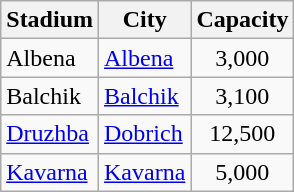<table class="wikitable sortable">
<tr>
<th>Stadium</th>
<th>City</th>
<th>Capacity</th>
</tr>
<tr>
<td>Albena</td>
<td><a href='#'>Albena</a></td>
<td align=center>3,000</td>
</tr>
<tr>
<td>Balchik</td>
<td><a href='#'>Balchik</a></td>
<td align=center>3,100</td>
</tr>
<tr>
<td><a href='#'>Druzhba</a></td>
<td><a href='#'>Dobrich</a></td>
<td align="center">12,500</td>
</tr>
<tr>
<td><a href='#'>Kavarna</a></td>
<td><a href='#'>Kavarna</a></td>
<td align="center">5,000</td>
</tr>
</table>
